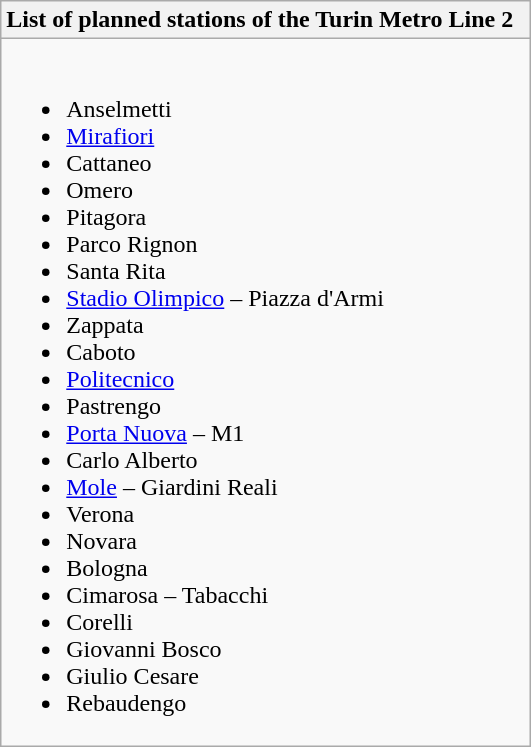<table class="wikitable collapsible collapsed">
<tr>
<th>List of planned stations of the Turin Metro Line 2  </th>
</tr>
<tr>
<td><br><ul><li>Anselmetti</li><li><a href='#'>Mirafiori</a></li><li>Cattaneo</li><li>Omero</li><li>Pitagora</li><li>Parco Rignon</li><li>Santa Rita</li><li><a href='#'>Stadio Olimpico</a> – Piazza d'Armi</li><li>Zappata</li><li>Caboto</li><li><a href='#'>Politecnico</a></li><li>Pastrengo</li><li><a href='#'>Porta Nuova</a> – M1</li><li>Carlo Alberto</li><li><a href='#'>Mole</a> – Giardini Reali</li><li>Verona</li><li>Novara</li><li>Bologna</li><li>Cimarosa – Tabacchi</li><li>Corelli</li><li>Giovanni Bosco</li><li>Giulio Cesare</li><li>Rebaudengo</li></ul></td>
</tr>
</table>
